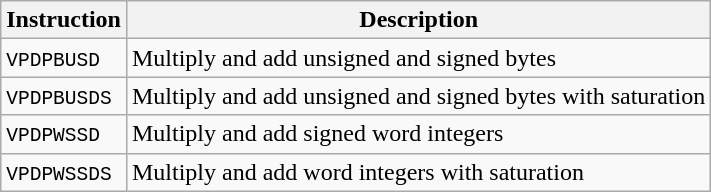<table class="wikitable">
<tr>
<th scope="col">Instruction</th>
<th scope="col">Description</th>
</tr>
<tr>
<td><code>VPDPBUSD</code></td>
<td>Multiply and add unsigned and signed bytes</td>
</tr>
<tr>
<td><code>VPDPBUSDS</code></td>
<td>Multiply and add unsigned and signed bytes with saturation</td>
</tr>
<tr>
<td><code>VPDPWSSD</code></td>
<td>Multiply and add signed word integers</td>
</tr>
<tr>
<td><code>VPDPWSSDS</code></td>
<td>Multiply and add word integers with saturation</td>
</tr>
</table>
